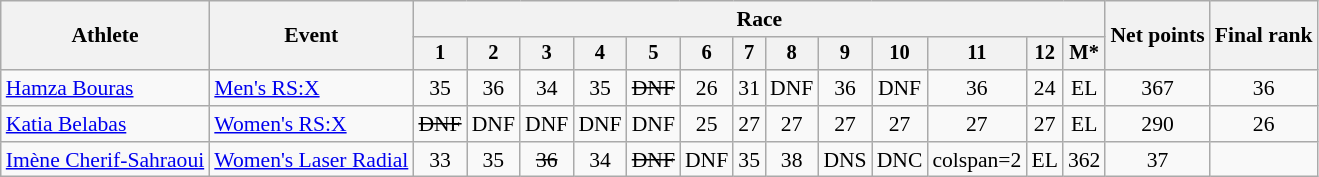<table class="wikitable" style="font-size:90%">
<tr>
<th rowspan="2">Athlete</th>
<th rowspan="2">Event</th>
<th colspan=13>Race</th>
<th rowspan=2>Net points</th>
<th rowspan=2>Final rank</th>
</tr>
<tr style="font-size:95%">
<th>1</th>
<th>2</th>
<th>3</th>
<th>4</th>
<th>5</th>
<th>6</th>
<th>7</th>
<th>8</th>
<th>9</th>
<th>10</th>
<th>11</th>
<th>12</th>
<th>M*</th>
</tr>
<tr align=center>
<td align=left><a href='#'>Hamza Bouras</a></td>
<td align=left><a href='#'>Men's RS:X</a></td>
<td>35</td>
<td>36</td>
<td>34</td>
<td>35</td>
<td><s>DNF</s></td>
<td>26</td>
<td>31</td>
<td>DNF</td>
<td>36</td>
<td>DNF</td>
<td>36</td>
<td>24</td>
<td>EL</td>
<td>367</td>
<td>36</td>
</tr>
<tr align=center>
<td align=left><a href='#'>Katia Belabas</a></td>
<td align=left><a href='#'>Women's RS:X</a></td>
<td><s>DNF</s></td>
<td>DNF</td>
<td>DNF</td>
<td>DNF</td>
<td>DNF</td>
<td>25</td>
<td>27</td>
<td>27</td>
<td>27</td>
<td>27</td>
<td>27</td>
<td>27</td>
<td>EL</td>
<td>290</td>
<td>26</td>
</tr>
<tr align=center>
<td align=left><a href='#'>Imène Cherif-Sahraoui</a></td>
<td align=left><a href='#'>Women's Laser Radial</a></td>
<td>33</td>
<td>35</td>
<td><s>36</s></td>
<td>34</td>
<td><s>DNF</s></td>
<td>DNF</td>
<td>35</td>
<td>38</td>
<td>DNS</td>
<td>DNC</td>
<td>colspan=2 </td>
<td>EL</td>
<td>362</td>
<td>37</td>
</tr>
</table>
